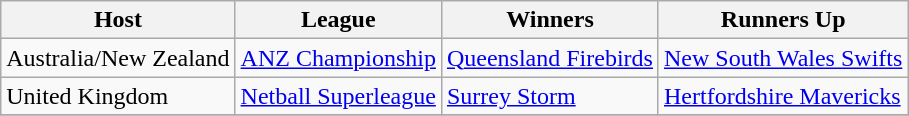<table class="wikitable collapsible">
<tr>
<th>Host</th>
<th>League</th>
<th>Winners</th>
<th>Runners Up</th>
</tr>
<tr>
<td>Australia/New Zealand</td>
<td><a href='#'>ANZ Championship</a></td>
<td><a href='#'>Queensland Firebirds</a></td>
<td><a href='#'>New South Wales Swifts</a></td>
</tr>
<tr>
<td>United Kingdom</td>
<td><a href='#'>Netball Superleague</a></td>
<td><a href='#'>Surrey Storm</a></td>
<td><a href='#'>Hertfordshire Mavericks</a></td>
</tr>
<tr>
</tr>
</table>
